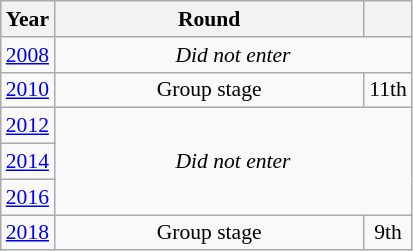<table class="wikitable" style="text-align: center; font-size:90%">
<tr>
<th>Year</th>
<th style="width:200px">Round</th>
<th></th>
</tr>
<tr>
<td><a href='#'>2008</a></td>
<td colspan="2"><em>Did not enter</em></td>
</tr>
<tr>
<td><a href='#'>2010</a></td>
<td>Group stage</td>
<td>11th</td>
</tr>
<tr>
<td><a href='#'>2012</a></td>
<td colspan="2" rowspan="3"><em>Did not enter</em></td>
</tr>
<tr>
<td><a href='#'>2014</a></td>
</tr>
<tr>
<td><a href='#'>2016</a></td>
</tr>
<tr>
<td><a href='#'>2018</a></td>
<td>Group stage</td>
<td>9th</td>
</tr>
</table>
